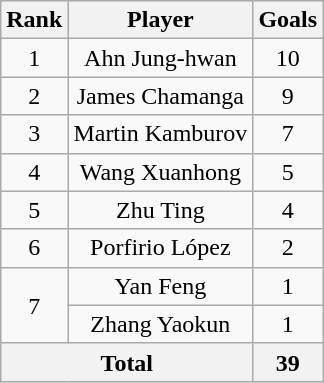<table class="wikitable" style="text-align:center">
<tr>
<th>Rank</th>
<th>Player</th>
<th>Goals</th>
</tr>
<tr>
<td>1</td>
<td>Ahn Jung-hwan</td>
<td>10</td>
</tr>
<tr>
<td>2</td>
<td>James Chamanga</td>
<td>9</td>
</tr>
<tr>
<td>3</td>
<td>Martin Kamburov</td>
<td>7</td>
</tr>
<tr>
<td>4</td>
<td>Wang Xuanhong</td>
<td>5</td>
</tr>
<tr>
<td>5</td>
<td>Zhu Ting</td>
<td>4</td>
</tr>
<tr>
<td>6</td>
<td>Porfirio López</td>
<td>2</td>
</tr>
<tr>
<td rowspan="2">7</td>
<td>Yan Feng</td>
<td>1</td>
</tr>
<tr>
<td>Zhang Yaokun</td>
<td>1</td>
</tr>
<tr>
<th colspan="2">Total</th>
<th>39</th>
</tr>
</table>
